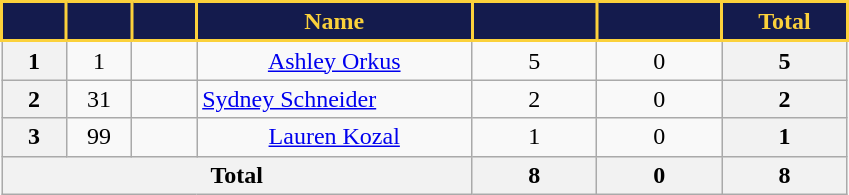<table class="wikitable sortable" style="text-align:center;">
<tr>
<th style="background:#141B4D; color:#FBD13B; border:2px solid #FBD13B; width:35px;" scope="col"></th>
<th style="background:#141B4D; color:#FBD13B; border:2px solid #FBD13B; width:35px;" scope="col"></th>
<th style="background:#141B4D; color:#FBD13B; border:2px solid #FBD13B; width:35px;" scope="col"></th>
<th style="background:#141B4D; color:#FBD13B; border:2px solid #FBD13B; width:175px;" scope="col">Name</th>
<th style="background:#141B4D; color:#FBD13B; border:2px solid #FBD13B; width:75px;" scope="col"></th>
<th style="background:#141B4D; color:#FBD13B; border:2px solid #FBD13B; width:75px;" scope="col"></th>
<th style="background:#141B4D; color:#FBD13B; border:2px solid #FBD13B; width:75px;" scope="col">Total</th>
</tr>
<tr>
<th>1</th>
<td>1</td>
<td></td>
<td><a href='#'>Ashley Orkus</a></td>
<td>5</td>
<td>0</td>
<th>5</th>
</tr>
<tr>
<th>2</th>
<td>31</td>
<td></td>
<td align="left"><a href='#'>Sydney Schneider</a></td>
<td>2</td>
<td>0</td>
<th>2</th>
</tr>
<tr>
<th>3</th>
<td>99</td>
<td></td>
<td><a href='#'>Lauren Kozal</a></td>
<td>1</td>
<td>0</td>
<th>1</th>
</tr>
<tr>
<th colspan="4" scope="row">Total</th>
<th>8</th>
<th>0</th>
<th>8</th>
</tr>
</table>
